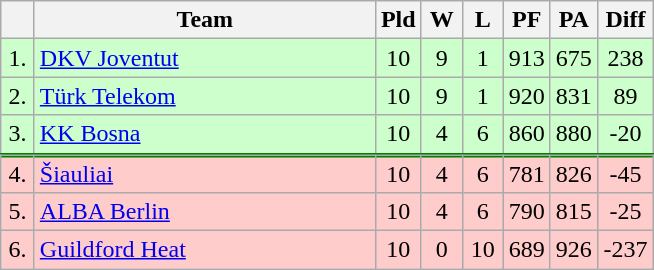<table class=wikitable style="text-align:center">
<tr>
<th width=15></th>
<th width=220>Team</th>
<th width=20>Pld</th>
<th width=20>W</th>
<th width=20>L</th>
<th width=20>PF</th>
<th width=20>PA</th>
<th width=30>Diff</th>
</tr>
<tr style="background: #ccffcc;">
<td>1.</td>
<td align=left> <a href='#'>DKV Joventut</a></td>
<td>10</td>
<td>9</td>
<td>1</td>
<td>913</td>
<td>675</td>
<td>238</td>
</tr>
<tr style="background: #ccffcc;">
<td>2.</td>
<td align=left> <a href='#'>Türk Telekom</a></td>
<td>10</td>
<td>9</td>
<td>1</td>
<td>920</td>
<td>831</td>
<td>89</td>
</tr>
<tr style="background: #ccffcc;">
<td>3.</td>
<td align=left> <a href='#'>KK Bosna</a></td>
<td>10</td>
<td>4</td>
<td>6</td>
<td>860</td>
<td>880</td>
<td>-20</td>
</tr>
<tr style = "border-top:3px solid green;">
</tr>
<tr style="background: #ffcccc;">
<td>4.</td>
<td align=left> <a href='#'>Šiauliai</a></td>
<td>10</td>
<td>4</td>
<td>6</td>
<td>781</td>
<td>826</td>
<td>-45</td>
</tr>
<tr style="background: #ffcccc;">
<td>5.</td>
<td align=left> <a href='#'>ALBA Berlin</a></td>
<td>10</td>
<td>4</td>
<td>6</td>
<td>790</td>
<td>815</td>
<td>-25</td>
</tr>
<tr style="background: #ffcccc;">
<td>6.</td>
<td align=left> <a href='#'>Guildford Heat</a></td>
<td>10</td>
<td>0</td>
<td>10</td>
<td>689</td>
<td>926</td>
<td>-237</td>
</tr>
</table>
